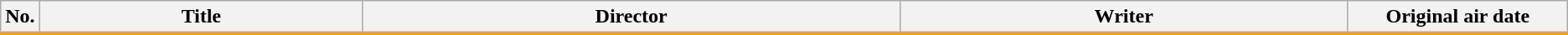<table class="wikitable">
<tr style="border-bottom: 3px solid Orange;">
<th style="width:1%;">No.</th>
<th>Title</th>
<th>Director</th>
<th>Writer</th>
<th style="width:14%;">Original air date</th>
</tr>
<tr>
</tr>
</table>
